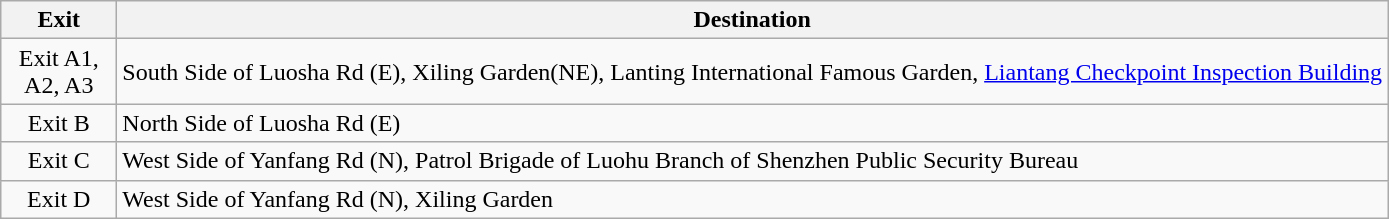<table class="wikitable">
<tr>
<th style="width:70px">Exit</th>
<th>Destination</th>
</tr>
<tr>
<td align="center">Exit A1, A2, A3</td>
<td>South Side of Luosha Rd (E), Xiling Garden(NE), Lanting International Famous Garden, <a href='#'>Liantang Checkpoint Inspection Building</a></td>
</tr>
<tr>
<td align="center">Exit B</td>
<td>North Side of Luosha Rd (E)</td>
</tr>
<tr>
<td align="center">Exit C</td>
<td>West Side of Yanfang Rd (N), Patrol Brigade of Luohu Branch of Shenzhen Public Security Bureau</td>
</tr>
<tr>
<td align="center">Exit D</td>
<td>West Side of Yanfang Rd (N), Xiling Garden</td>
</tr>
</table>
